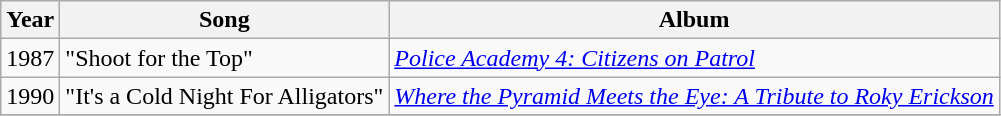<table class="wikitable">
<tr>
<th>Year</th>
<th>Song</th>
<th>Album</th>
</tr>
<tr>
<td>1987</td>
<td>"Shoot for the Top"</td>
<td><em><a href='#'>Police Academy 4: Citizens on Patrol</a></em></td>
</tr>
<tr>
<td>1990</td>
<td>"It's a Cold Night For Alligators"</td>
<td><em><a href='#'>Where the Pyramid Meets the Eye: A Tribute to Roky Erickson</a></em></td>
</tr>
<tr>
</tr>
</table>
